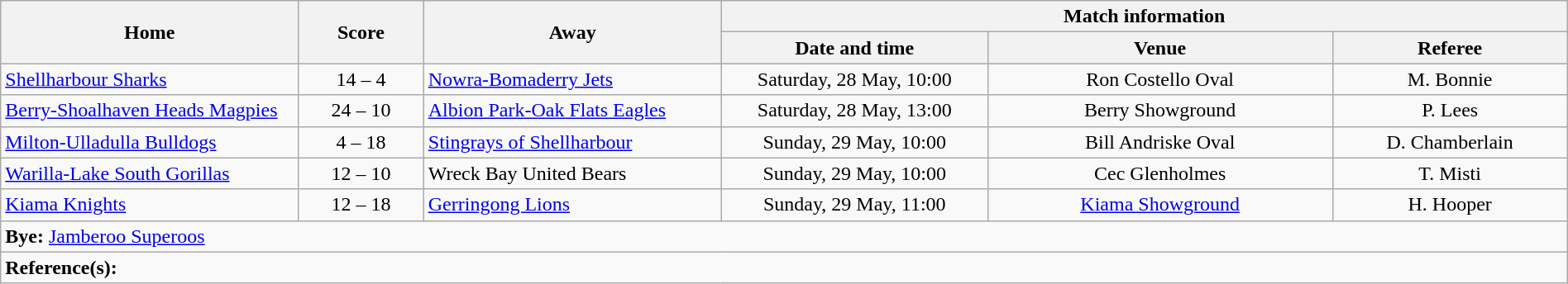<table class="wikitable" width="100% text-align:center;">
<tr>
<th rowspan="2" width="19%">Home</th>
<th rowspan="2" width="8%">Score</th>
<th rowspan="2" width="19%">Away</th>
<th colspan="3">Match information</th>
</tr>
<tr bgcolor="#CCCCCC">
<th width="17%">Date and time</th>
<th width="22%">Venue</th>
<th>Referee</th>
</tr>
<tr>
<td> <a href='#'>Shellharbour Sharks</a></td>
<td style="text-align:center;">14 – 4</td>
<td> <a href='#'>Nowra-Bomaderry Jets</a></td>
<td style="text-align:center;">Saturday, 28 May, 10:00</td>
<td style="text-align:center;">Ron Costello Oval</td>
<td style="text-align:center;">M. Bonnie</td>
</tr>
<tr>
<td> <a href='#'>Berry-Shoalhaven Heads Magpies</a></td>
<td style="text-align:center;">24 – 10</td>
<td> <a href='#'>Albion Park-Oak Flats Eagles</a></td>
<td style="text-align:center;">Saturday, 28 May, 13:00</td>
<td style="text-align:center;">Berry Showground</td>
<td style="text-align:center;">P. Lees</td>
</tr>
<tr>
<td> <a href='#'>Milton-Ulladulla Bulldogs</a></td>
<td style="text-align:center;">4 – 18</td>
<td> <a href='#'>Stingrays of Shellharbour</a></td>
<td style="text-align:center;">Sunday, 29 May, 10:00</td>
<td style="text-align:center;">Bill Andriske Oval</td>
<td style="text-align:center;">D. Chamberlain</td>
</tr>
<tr>
<td> <a href='#'>Warilla-Lake South Gorillas</a></td>
<td style="text-align:center;">12 – 10</td>
<td> Wreck Bay United Bears</td>
<td style="text-align:center;">Sunday, 29 May, 10:00</td>
<td style="text-align:center;">Cec Glenholmes</td>
<td style="text-align:center;">T. Misti</td>
</tr>
<tr>
<td> <a href='#'>Kiama Knights</a></td>
<td style="text-align:center;">12 – 18</td>
<td> <a href='#'>Gerringong Lions</a></td>
<td style="text-align:center;">Sunday, 29 May, 11:00</td>
<td style="text-align:center;"><a href='#'>Kiama Showground</a></td>
<td style="text-align:center;">H. Hooper</td>
</tr>
<tr>
<td colspan="6"><strong>Bye:</strong>  <a href='#'>Jamberoo Superoos</a></td>
</tr>
<tr>
<td colspan="6"><strong>Reference(s):</strong> </td>
</tr>
</table>
